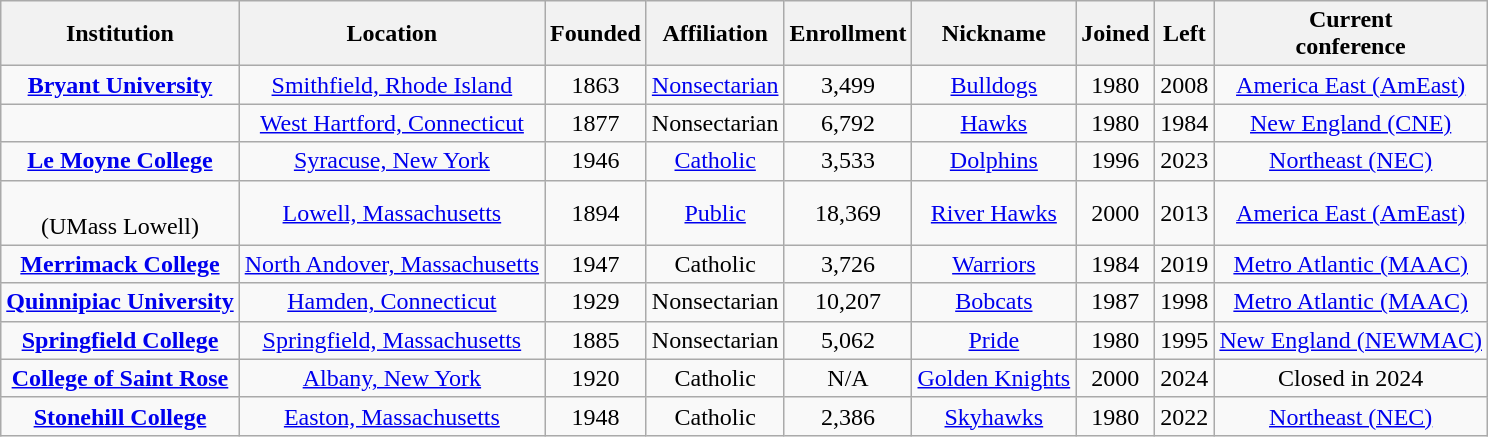<table class="wikitable sortable" style="text-align:center">
<tr>
<th>Institution</th>
<th>Location</th>
<th>Founded</th>
<th>Affiliation</th>
<th>Enrollment</th>
<th>Nickname</th>
<th>Joined</th>
<th>Left</th>
<th>Current<br>conference</th>
</tr>
<tr>
<td><strong><a href='#'>Bryant University</a></strong></td>
<td><a href='#'>Smithfield, Rhode Island</a></td>
<td>1863</td>
<td><a href='#'>Nonsectarian</a></td>
<td>3,499</td>
<td><a href='#'>Bulldogs</a></td>
<td>1980</td>
<td>2008</td>
<td><a href='#'>America East (AmEast)</a></td>
</tr>
<tr>
<td></td>
<td><a href='#'>West Hartford, Connecticut</a></td>
<td>1877</td>
<td>Nonsectarian</td>
<td>6,792</td>
<td><a href='#'>Hawks</a></td>
<td>1980</td>
<td>1984</td>
<td><a href='#'>New England (CNE)</a></td>
</tr>
<tr>
<td><strong><a href='#'>Le Moyne College</a></strong></td>
<td><a href='#'>Syracuse, New York</a></td>
<td>1946</td>
<td><a href='#'>Catholic</a><br></td>
<td>3,533</td>
<td><a href='#'>Dolphins</a></td>
<td>1996</td>
<td>2023</td>
<td><a href='#'>Northeast (NEC)</a></td>
</tr>
<tr>
<td><br>(UMass Lowell)</td>
<td><a href='#'>Lowell, Massachusetts</a></td>
<td>1894</td>
<td><a href='#'>Public</a></td>
<td>18,369</td>
<td><a href='#'>River Hawks</a></td>
<td>2000</td>
<td>2013</td>
<td><a href='#'>America East (AmEast)</a></td>
</tr>
<tr>
<td><strong><a href='#'>Merrimack College</a></strong></td>
<td><a href='#'>North Andover, Massachusetts</a></td>
<td>1947</td>
<td>Catholic<br></td>
<td>3,726</td>
<td><a href='#'>Warriors</a></td>
<td>1984</td>
<td>2019</td>
<td><a href='#'>Metro Atlantic (MAAC)</a></td>
</tr>
<tr>
<td><strong><a href='#'>Quinnipiac University</a></strong></td>
<td><a href='#'>Hamden, Connecticut</a></td>
<td>1929</td>
<td>Nonsectarian</td>
<td>10,207</td>
<td><a href='#'>Bobcats</a></td>
<td>1987</td>
<td>1998</td>
<td><a href='#'>Metro Atlantic (MAAC)</a></td>
</tr>
<tr>
<td><strong><a href='#'>Springfield College</a></strong></td>
<td><a href='#'>Springfield, Massachusetts</a></td>
<td>1885</td>
<td>Nonsectarian</td>
<td>5,062</td>
<td><a href='#'>Pride</a></td>
<td>1980</td>
<td>1995</td>
<td><a href='#'>New England (NEWMAC)</a></td>
</tr>
<tr>
<td><strong><a href='#'>College of Saint Rose</a></strong></td>
<td><a href='#'>Albany, New York</a></td>
<td>1920</td>
<td>Catholic<br></td>
<td>N/A</td>
<td><a href='#'>Golden Knights</a></td>
<td>2000</td>
<td>2024</td>
<td>Closed in 2024</td>
</tr>
<tr>
<td><strong><a href='#'>Stonehill College</a></strong></td>
<td><a href='#'>Easton, Massachusetts</a></td>
<td>1948</td>
<td>Catholic<br></td>
<td>2,386</td>
<td><a href='#'>Skyhawks</a></td>
<td>1980</td>
<td>2022</td>
<td><a href='#'>Northeast (NEC)</a></td>
</tr>
</table>
